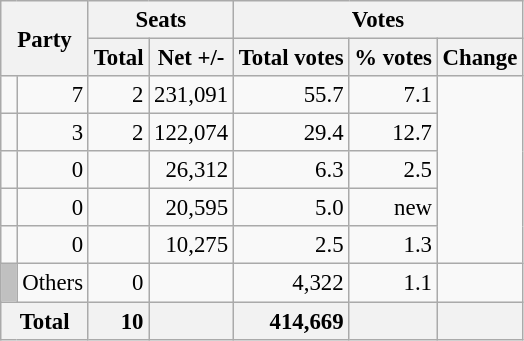<table class="wikitable" style="text-align:right; font-size:95%;">
<tr>
<th colspan="2" rowspan="2">Party</th>
<th colspan="2">Seats</th>
<th colspan="3">Votes</th>
</tr>
<tr>
<th>Total</th>
<th>Net +/-</th>
<th>Total votes</th>
<th>% votes</th>
<th>Change</th>
</tr>
<tr>
<td></td>
<td>7</td>
<td>2</td>
<td>231,091</td>
<td>55.7</td>
<td>7.1</td>
</tr>
<tr>
<td></td>
<td>3</td>
<td>2</td>
<td>122,074</td>
<td>29.4</td>
<td>12.7</td>
</tr>
<tr>
<td></td>
<td>0</td>
<td></td>
<td>26,312</td>
<td>6.3</td>
<td>2.5</td>
</tr>
<tr>
<td></td>
<td>0</td>
<td></td>
<td>20,595</td>
<td>5.0</td>
<td>new</td>
</tr>
<tr>
<td></td>
<td>0</td>
<td></td>
<td>10,275</td>
<td>2.5</td>
<td>1.3</td>
</tr>
<tr>
<td style="background:silver;"> </td>
<td align=left>Others</td>
<td>0</td>
<td></td>
<td>4,322</td>
<td>1.1</td>
<td></td>
</tr>
<tr>
<th colspan="2" style="background:#f2f2f2">Total</th>
<td style="background:#f2f2f2;"><strong>10</strong></td>
<td style="background:#f2f2f2;"></td>
<td style="background:#f2f2f2;"><strong>414,669</strong></td>
<td style="background:#f2f2f2;"></td>
<td style="background:#f2f2f2;"></td>
</tr>
</table>
